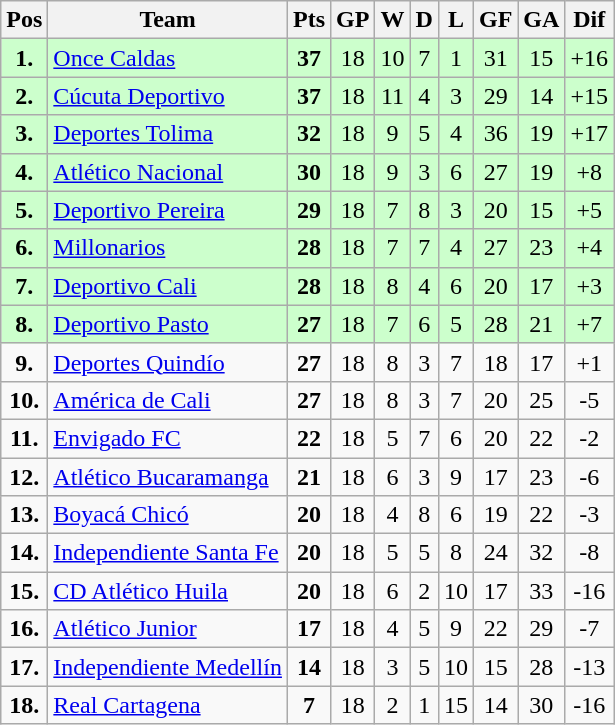<table class="wikitable sortable" style="text-align: center;">
<tr>
<th align="center">Pos</th>
<th align="center">Team</th>
<th align="center">Pts</th>
<th align="center">GP</th>
<th align="center">W</th>
<th align="center">D</th>
<th align="center">L</th>
<th align="center">GF</th>
<th align="center">GA</th>
<th align="center">Dif</th>
</tr>
<tr style="background: #CCFFCC;">
<td><strong>1.</strong></td>
<td align="left"><a href='#'>Once Caldas</a></td>
<td><strong>37</strong></td>
<td>18</td>
<td>10</td>
<td>7</td>
<td>1</td>
<td>31</td>
<td>15</td>
<td>+16</td>
</tr>
<tr style="background: #CCFFCC;">
<td><strong>2.</strong></td>
<td align="left"><a href='#'>Cúcuta Deportivo</a></td>
<td><strong>37</strong></td>
<td>18</td>
<td>11</td>
<td>4</td>
<td>3</td>
<td>29</td>
<td>14</td>
<td>+15</td>
</tr>
<tr style="background: #CCFFCC;">
<td><strong>3.</strong></td>
<td align="left"><a href='#'>Deportes Tolima</a></td>
<td><strong>32</strong></td>
<td>18</td>
<td>9</td>
<td>5</td>
<td>4</td>
<td>36</td>
<td>19</td>
<td>+17</td>
</tr>
<tr style="background: #CCFFCC;">
<td><strong>4.</strong></td>
<td align="left"><a href='#'>Atlético Nacional</a></td>
<td><strong>30</strong></td>
<td>18</td>
<td>9</td>
<td>3</td>
<td>6</td>
<td>27</td>
<td>19</td>
<td>+8</td>
</tr>
<tr style="background: #CCFFCC;">
<td><strong>5.</strong></td>
<td align="left"><a href='#'>Deportivo Pereira</a></td>
<td><strong>29</strong></td>
<td>18</td>
<td>7</td>
<td>8</td>
<td>3</td>
<td>20</td>
<td>15</td>
<td>+5</td>
</tr>
<tr style="background: #CCFFCC;">
<td><strong>6.</strong></td>
<td align="left"><a href='#'>Millonarios</a></td>
<td><strong>28</strong></td>
<td>18</td>
<td>7</td>
<td>7</td>
<td>4</td>
<td>27</td>
<td>23</td>
<td>+4</td>
</tr>
<tr style="background: #CCFFCC;">
<td><strong>7.</strong></td>
<td align="left"><a href='#'>Deportivo Cali</a></td>
<td><strong>28</strong></td>
<td>18</td>
<td>8</td>
<td>4</td>
<td>6</td>
<td>20</td>
<td>17</td>
<td>+3</td>
</tr>
<tr style="background: #CCFFCC;">
<td><strong>8.</strong></td>
<td align="left"><a href='#'>Deportivo Pasto</a></td>
<td><strong>27</strong></td>
<td>18</td>
<td>7</td>
<td>6</td>
<td>5</td>
<td>28</td>
<td>21</td>
<td>+7</td>
</tr>
<tr>
<td><strong>9.</strong></td>
<td align="left"><a href='#'>Deportes Quindío</a></td>
<td><strong>27</strong></td>
<td>18</td>
<td>8</td>
<td>3</td>
<td>7</td>
<td>18</td>
<td>17</td>
<td>+1</td>
</tr>
<tr>
<td><strong>10.</strong></td>
<td align="left"><a href='#'>América de Cali</a></td>
<td><strong>27</strong></td>
<td>18</td>
<td>8</td>
<td>3</td>
<td>7</td>
<td>20</td>
<td>25</td>
<td>-5</td>
</tr>
<tr>
<td><strong>11.</strong></td>
<td align="left"><a href='#'>Envigado FC</a></td>
<td><strong>22</strong></td>
<td>18</td>
<td>5</td>
<td>7</td>
<td>6</td>
<td>20</td>
<td>22</td>
<td>-2</td>
</tr>
<tr>
<td><strong>12.</strong></td>
<td align="left"><a href='#'>Atlético Bucaramanga</a></td>
<td><strong>21</strong></td>
<td>18</td>
<td>6</td>
<td>3</td>
<td>9</td>
<td>17</td>
<td>23</td>
<td>-6</td>
</tr>
<tr>
<td><strong>13.</strong></td>
<td align="left"><a href='#'>Boyacá Chicó</a></td>
<td><strong>20</strong></td>
<td>18</td>
<td>4</td>
<td>8</td>
<td>6</td>
<td>19</td>
<td>22</td>
<td>-3</td>
</tr>
<tr>
<td><strong>14.</strong></td>
<td align="left"><a href='#'>Independiente Santa Fe</a></td>
<td><strong>20</strong></td>
<td>18</td>
<td>5</td>
<td>5</td>
<td>8</td>
<td>24</td>
<td>32</td>
<td>-8</td>
</tr>
<tr>
<td><strong>15.</strong></td>
<td align="left"><a href='#'>CD Atlético Huila</a></td>
<td><strong>20</strong></td>
<td>18</td>
<td>6</td>
<td>2</td>
<td>10</td>
<td>17</td>
<td>33</td>
<td>-16</td>
</tr>
<tr>
<td><strong>16.</strong></td>
<td align="left"><a href='#'>Atlético Junior</a></td>
<td><strong>17</strong></td>
<td>18</td>
<td>4</td>
<td>5</td>
<td>9</td>
<td>22</td>
<td>29</td>
<td>-7</td>
</tr>
<tr>
<td><strong>17.</strong></td>
<td align="left"><a href='#'>Independiente Medellín</a></td>
<td><strong>14</strong></td>
<td>18</td>
<td>3</td>
<td>5</td>
<td>10</td>
<td>15</td>
<td>28</td>
<td>-13</td>
</tr>
<tr>
<td><strong>18.</strong></td>
<td align="left"><a href='#'>Real Cartagena</a></td>
<td><strong>7</strong></td>
<td>18</td>
<td>2</td>
<td>1</td>
<td>15</td>
<td>14</td>
<td>30</td>
<td>-16</td>
</tr>
</table>
